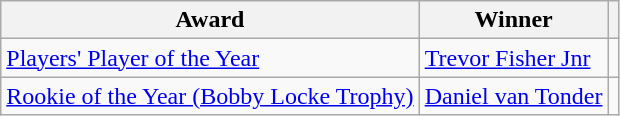<table class="wikitable">
<tr>
<th>Award</th>
<th>Winner</th>
<th></th>
</tr>
<tr>
<td><a href='#'>Players' Player of the Year</a></td>
<td> <a href='#'>Trevor Fisher Jnr</a></td>
<td></td>
</tr>
<tr>
<td><a href='#'>Rookie of the Year (Bobby Locke Trophy)</a></td>
<td> <a href='#'>Daniel van Tonder</a></td>
<td></td>
</tr>
</table>
